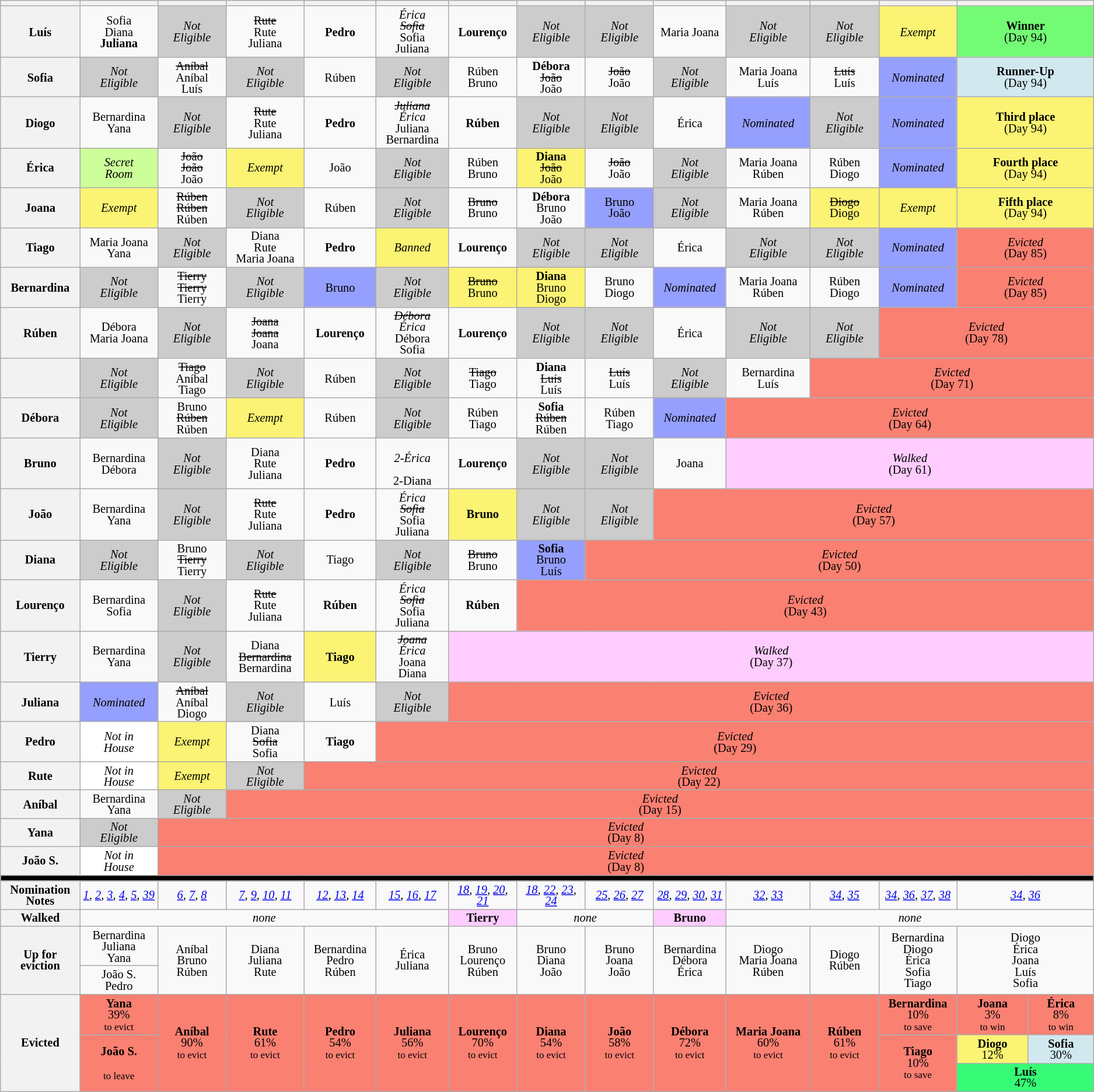<table class="wikitable" style="text-align:center; font-size:85%; line-height:13px">
<tr>
<th style="width: 5%;"></th>
<th style="width: 5%;"></th>
<th style="width: 5%;"></th>
<th style="width: 5%;"></th>
<th style="width: 5%;"></th>
<th style="width: 5%;"></th>
<th style="width: 5%;"></th>
<th style="width: 5%;"></th>
<th style="width: 5%;"></th>
<th style="width: 5%;"></th>
<th style="width: 5%;"></th>
<th style="width: 5%;"></th>
<th style="width: 5%;"></th>
<th colspan="2" style="width: 10%;"></th>
</tr>
<tr>
<th>Luís</th>
<td>Sofia<br>Diana<br><strong>Juliana</strong></td>
<td bgcolor="CCCCCC"><em>Not<br>Eligible</em></td>
<td><s>Rute</s><br>Rute<br>Juliana</td>
<td><strong>Pedro</strong></td>
<td><em>Érica<br><s>Sofia</s></em><br>Sofia<br>Juliana</td>
<td><strong>Lourenço</strong></td>
<td bgcolor="CCCCCC"><em>Not<br>Eligible</em></td>
<td bgcolor="CCCCCC"><em>Not<br>Eligible</em></td>
<td>Maria Joana</td>
<td bgcolor="CCCCCC"><em>Not<br>Eligible</em></td>
<td bgcolor="CCCCCC"><em>Not<br>Eligible</em></td>
<td bgcolor="FBF373"><em>Exempt</em></td>
<td colspan="2" bgcolor="73FB76"><strong>Winner</strong><br>(Day 94)</td>
</tr>
<tr>
<th>Sofia</th>
<td bgcolor="CCCCCC"><em>Not<br>Eligible</em></td>
<td><s>Aníbal</s><br>Aníbal<br>Luís</td>
<td bgcolor="CCCCCC"><em>Not<br>Eligible</em></td>
<td>Rúben</td>
<td bgcolor="CCCCCC"><em>Not<br>Eligible</em></td>
<td>Rúben<br>Bruno</td>
<td><strong>Débora</strong><br><s>João</s><br>João</td>
<td><s>João</s><br>João</td>
<td bgcolor="CCCCCC"><em>Not<br>Eligible</em></td>
<td>Maria Joana<br>Luís</td>
<td><s>Luís</s><br>Luís</td>
<td bgcolor="959ffd"><em>Nominated</em></td>
<td colspan="2" bgcolor="D1E8EF"><strong>Runner-Up</strong><br>(Day 94)</td>
</tr>
<tr>
<th>Diogo</th>
<td>Bernardina<br>Yana</td>
<td bgcolor="CCCCCC"><em>Not<br>Eligible</em></td>
<td><s>Rute</s><br>Rute<br>Juliana</td>
<td><strong>Pedro</strong></td>
<td><em><s>Juliana</s><br>Érica</em><br>Juliana<br>Bernardina</td>
<td><strong>Rúben</strong></td>
<td bgcolor="CCCCCC"><em>Not<br>Eligible</em></td>
<td bgcolor="CCCCCC"><em>Not<br>Eligible</em></td>
<td>Érica</td>
<td bgcolor="959ffd"><em>Nominated</em></td>
<td bgcolor="CCCCCC"><em>Not<br>Eligible</em></td>
<td bgcolor="959ffd"><em>Nominated</em></td>
<td colspan="2" bgcolor="FBF373"><strong>Third place</strong><br>(Day 94)</td>
</tr>
<tr>
<th>Érica</th>
<td bgcolor="CCFF99"><em>Secret<br>Room</em></td>
<td><s>João<br>João</s><br>João</td>
<td bgcolor="FBF373"><em>Exempt</em></td>
<td>João</td>
<td bgcolor="CCCCCC"><em>Not<br>Eligible</em></td>
<td>Rúben<br>Bruno</td>
<td bgcolor="FBF373"><strong>Diana</strong><br><s>João</s><br>João</td>
<td><s>João</s><br>João</td>
<td bgcolor="CCCCCC"><em>Not<br>Eligible</em></td>
<td>Maria Joana<br>Rúben</td>
<td>Rúben<br>Diogo</td>
<td bgcolor="959ffd"><em>Nominated</em></td>
<td colspan="2" bgcolor="FBF373"><strong>Fourth place</strong><br>(Day 94)</td>
</tr>
<tr>
<th>Joana</th>
<td bgcolor="FBF373"><em>Exempt</em></td>
<td><s>Rúben<br>Rúben</s><br>Rúben</td>
<td bgcolor="CCCCCC"><em>Not<br>Eligible</em></td>
<td>Rúben</td>
<td bgcolor="CCCCCC"><em>Not<br>Eligible</em></td>
<td><s>Bruno</s><br>Bruno</td>
<td><strong>Débora</strong><br>Bruno<br>João</td>
<td bgcolor="959ffd">Bruno<br>João</td>
<td bgcolor="CCCCCC"><em>Not<br>Eligible</em></td>
<td>Maria Joana<br>Rúben</td>
<td bgcolor="FBF373"><s>Diogo</s><br>Diogo</td>
<td bgcolor="FBF373"><em>Exempt</em></td>
<td colspan="2" bgcolor="FBF373"><strong>Fifth place</strong><br>(Day 94)</td>
</tr>
<tr>
<th>Tiago</th>
<td nowrap>Maria Joana<br>Yana</td>
<td bgcolor="CCCCCC"><em>Not<br>Eligible</em></td>
<td nowrap>Diana<br>Rute<br>Maria Joana</td>
<td><strong>Pedro</strong></td>
<td bgcolor="FBF373"><em>Banned</em></td>
<td><strong>Lourenço</strong></td>
<td bgcolor="CCCCCC"><em>Not<br>Eligible</em></td>
<td bgcolor="CCCCCC"><em>Not<br>Eligible</em></td>
<td>Érica</td>
<td bgcolor="CCCCCC"><em>Not<br>Eligible</em></td>
<td bgcolor="CCCCCC"><em>Not<br>Eligible</em></td>
<td bgcolor="959ffd"><em>Nominated</em></td>
<td colspan="2" bgcolor="FA8072"><em>Evicted</em><br>(Day 85)</td>
</tr>
<tr>
<th>Bernardina</th>
<td bgcolor="CCCCCC"><em>Not<br>Eligible</em></td>
<td><s>Tierry<br>Tierry</s><br>Tierry</td>
<td bgcolor="CCCCCC"><em>Not<br>Eligible</em></td>
<td bgcolor="959ffd">Bruno</td>
<td bgcolor="CCCCCC"><em>Not<br>Eligible</em></td>
<td bgcolor="FBF373"><s>Bruno</s><br>Bruno</td>
<td bgcolor="FBF373"><strong>Diana</strong><br>Bruno<br>Diogo</td>
<td>Bruno<br>Diogo</td>
<td bgcolor="959ffd"><em>Nominated</em></td>
<td>Maria Joana<br>Rúben</td>
<td>Rúben<br>Diogo</td>
<td bgcolor="959ffd"><em>Nominated</em></td>
<td colspan="2" bgcolor="FA8072"><em>Evicted</em><br>(Day 85)</td>
</tr>
<tr>
<th>Rúben</th>
<td>Débora<br>Maria Joana</td>
<td bgcolor="CCCCCC"><em>Not<br>Eligible</em></td>
<td><s>Joana</s><br><s>Joana</s><br>Joana</td>
<td><strong>Lourenço</strong></td>
<td><em><s>Débora</s><br>Érica</em><br>Débora<br>Sofia</td>
<td><strong>Lourenço</strong></td>
<td bgcolor="CCCCCC"><em>Not<br>Eligible</em></td>
<td bgcolor="CCCCCC"><em>Not<br>Eligible</em></td>
<td>Érica</td>
<td bgcolor="CCCCCC"><em>Not<br>Eligible</em></td>
<td bgcolor="CCCCCC"><em>Not<br>Eligible</em></td>
<td colspan="3" bgcolor="FA8072"><em>Evicted</em><br>(Day 78)</td>
</tr>
<tr>
<th></th>
<td bgcolor="CCCCCC"><em>Not<br>Eligible</em></td>
<td><s>Tiago</s><br>Aníbal<br>Tiago</td>
<td bgcolor="CCCCCC"><em>Not<br>Eligible</em></td>
<td>Rúben</td>
<td bgcolor="CCCCCC"><em>Not<br>Eligible</em></td>
<td><s>Tiago</s><br>Tiago</td>
<td><strong>Diana</strong><br><s>Luís</s><br>Luís</td>
<td><s>Luís</s><br>Luís</td>
<td bgcolor="CCCCCC"><em>Not<br>Eligible</em></td>
<td>Bernardina<br>Luís</td>
<td colspan="4" bgcolor="FA8072"><em>Evicted</em><br>(Day 71)</td>
</tr>
<tr>
<th>Débora</th>
<td bgcolor="CCCCCC"><em>Not<br>Eligible</em></td>
<td>Bruno<br><s>Rúben</s><br>Rúben</td>
<td bgcolor="FBF373"><em>Exempt</em></td>
<td>Rúben</td>
<td bgcolor="CCCCCC"><em>Not<br>Eligible</em></td>
<td>Rúben<br>Tiago</td>
<td><strong>Sofia</strong><br><s>Rúben</s><br>Rúben</td>
<td>Rúben<br>Tiago</td>
<td bgcolor="959ffd"><em>Nominated</em></td>
<td colspan="5" bgcolor="FA8072"><em>Evicted</em><br>(Day 64)</td>
</tr>
<tr>
<th>Bruno</th>
<td>Bernardina<br>Débora</td>
<td bgcolor="CCCCCC"><em>Not<br>Eligible</em></td>
<td>Diana<br>Rute<br>Juliana</td>
<td><strong>Pedro</strong></td>
<td><em><s></s><br>2-Érica</em><br> <br>2-Diana</td>
<td><strong>Lourenço</strong></td>
<td bgcolor="CCCCCC"><em>Not<br>Eligible</em></td>
<td bgcolor="CCCCCC"><em>Not<br>Eligible</em></td>
<td>Joana</td>
<td colspan="5" bgcolor="FFCCFF"><em>Walked</em><br>(Day 61)</td>
</tr>
<tr>
<th>João</th>
<td>Bernardina<br>Yana</td>
<td bgcolor="CCCCCC"><em>Not<br>Eligible</em></td>
<td><s>Rute</s><br>Rute<br>Juliana</td>
<td><strong>Pedro</strong></td>
<td><em>Érica<br><s>Sofia</s></em><br>Sofia<br>Juliana</td>
<td bgcolor="FBF373"><strong>Bruno</strong></td>
<td bgcolor="CCCCCC"><em>Not<br>Eligible</em></td>
<td bgcolor="CCCCCC"><em>Not<br>Eligible</em></td>
<td colspan="6" bgcolor="FA8072"><em>Evicted</em><br>(Day 57)</td>
</tr>
<tr>
<th>Diana</th>
<td bgcolor="CCCCCC"><em>Not<br>Eligible</em></td>
<td>Bruno<br><s>Tierry</s><br>Tierry</td>
<td bgcolor="CCCCCC"><em>Not<br>Eligible</em></td>
<td>Tiago</td>
<td bgcolor="CCCCCC"><em>Not<br>Eligible</em></td>
<td><s>Bruno</s><br>Bruno</td>
<td bgcolor="959ffd"><strong>Sofia</strong><br>Bruno<br>Luís</td>
<td colspan="7" bgcolor="FA8072"><em>Evicted</em><br>(Day 50)</td>
</tr>
<tr>
<th>Lourenço</th>
<td>Bernardina<br>Sofia</td>
<td bgcolor="CCCCCC"><em>Not<br>Eligible</em></td>
<td><s>Rute</s><br>Rute<br>Juliana</td>
<td><strong>Rúben</strong></td>
<td><em>Érica<br><s>Sofia</s></em><br>Sofia<br>Juliana</td>
<td><strong>Rúben</strong></td>
<td colspan="8" bgcolor="FA8072"><em>Evicted</em><br>(Day 43)</td>
</tr>
<tr>
<th>Tierry</th>
<td>Bernardina<br>Yana</td>
<td bgcolor="CCCCCC"><em>Not<br>Eligible</em></td>
<td>Diana<br><s>Bernardina</s><br>Bernardina</td>
<td bgcolor="FBF373"><strong>Tiago</strong></td>
<td><em><s>Joana</s><br>Érica</em><br>Joana<br>Diana</td>
<td colspan="9" bgcolor="FFCCFF"><em>Walked</em><br>(Day 37)</td>
</tr>
<tr>
<th>Juliana</th>
<td bgcolor="959ffd"><em>Nominated</em></td>
<td><s>Aníbal</s><br>Aníbal<br>Diogo</td>
<td bgcolor="CCCCCC"><em>Not<br>Eligible</em></td>
<td>Luís</td>
<td bgcolor="CCCCCC"><em>Not<br>Eligible</em></td>
<td colspan="9" bgcolor="FA8072"><em>Evicted</em><br>(Day 36)</td>
</tr>
<tr>
<th>Pedro</th>
<td bgcolor="FFFFFF"><em>Not in<br>House</em></td>
<td bgcolor="FBF373"><em>Exempt</em></td>
<td>Diana<br><s>Sofia</s><br>Sofia</td>
<td><strong>Tiago</strong></td>
<td colspan="10" bgcolor="FA8072"><em>Evicted</em><br>(Day 29)</td>
</tr>
<tr>
<th>Rute</th>
<td bgcolor="FFFFFF"><em>Not in<br>House</em></td>
<td bgcolor="FBF373"><em>Exempt</em></td>
<td bgcolor="CCCCCC"><em>Not<br>Eligible</em></td>
<td colspan="11" bgcolor="FA8072"><em>Evicted</em><br>(Day 22)</td>
</tr>
<tr>
<th>Aníbal</th>
<td>Bernardina<br>Yana</td>
<td bgcolor="CCCCCC"><em>Not<br>Eligible</em></td>
<td colspan="12" bgcolor="FA8072"><em>Evicted</em><br>(Day 15)</td>
</tr>
<tr>
<th>Yana</th>
<td bgcolor="CCCCCC"><em>Not<br>Eligible</em></td>
<td colspan="13" bgcolor="FA8072"><em>Evicted</em><br>(Day 8)</td>
</tr>
<tr>
<th>João S.</th>
<td bgcolor="white"><em>Not in<br>House</em></td>
<td colspan="13" bgcolor="FA8072"><em>Evicted</em><br>(Day 8)</td>
</tr>
<tr>
<td colspan="15" style="background-color: black;"></td>
</tr>
<tr>
<th>Nomination<br>Notes</th>
<td><em><a href='#'>1</a>, <a href='#'>2</a>, <a href='#'>3</a>, <a href='#'>4</a>, <a href='#'>5</a>, <a href='#'>39</a></em></td>
<td><em><a href='#'>6</a>, <a href='#'>7</a>, <a href='#'>8</a></em></td>
<td><em><a href='#'>7</a>, <a href='#'>9</a>, <a href='#'>10</a>, <a href='#'>11</a></em></td>
<td><em><a href='#'>12</a>, <a href='#'>13</a>, <a href='#'>14</a></em></td>
<td><em><a href='#'>15</a>, <a href='#'>16</a>, <a href='#'>17</a></em></td>
<td><em><a href='#'>18</a>, <a href='#'>19</a>, <a href='#'>20</a>, <a href='#'>21</a></em></td>
<td><em><a href='#'>18</a>, <a href='#'>22</a>, <a href='#'>23</a>, <a href='#'>24</a></em></td>
<td><em><a href='#'>25</a>, <a href='#'>26</a>, <a href='#'>27</a></em></td>
<td><em><a href='#'>28</a>, <a href='#'>29</a>, <a href='#'>30</a>, <a href='#'>31</a></em></td>
<td><em><a href='#'>32</a>, <a href='#'>33</a></em></td>
<td><em><a href='#'>34</a>, <a href='#'>35</a></em></td>
<td><em><a href='#'>34</a>, <a href='#'>36</a>, <a href='#'>37</a>, <a href='#'>38</a></em></td>
<td colspan="2"><em><a href='#'>34</a>, <a href='#'>36</a></em></td>
</tr>
<tr>
<th>Walked</th>
<td colspan=5><em>none</em></td>
<td bgcolor="FFCCFF"><strong>Tierry</strong></td>
<td colspan=2><em>none</em></td>
<td bgcolor="FFCCFF"><strong>Bruno</strong></td>
<td colspan="5"><em>none</em></td>
</tr>
<tr>
<th rowspan="2">Up for<br>eviction</th>
<td>Bernardina<br>Juliana<br>Yana</td>
<td rowspan=2>Aníbal<br>Bruno<br>Rúben</td>
<td rowspan=2>Diana<br>Juliana<br>Rute</td>
<td rowspan=2>Bernardina<br>Pedro<br>Rúben</td>
<td rowspan=2>Érica<br>Juliana</td>
<td rowspan=2>Bruno<br>Lourenço<br>Rúben</td>
<td rowspan=2>Bruno<br>Diana<br>João</td>
<td rowspan=2>Bruno<br>Joana<br>João</td>
<td rowspan=2>Bernardina<br>Débora<br>Érica</td>
<td rowspan=2>Diogo<br>Maria Joana<br>Rúben</td>
<td rowspan=2>Diogo<br>Rúben</td>
<td rowspan=2>Bernardina<br>Diogo<br>Érica<br>Sofia<br>Tiago</td>
<td colspan="2" rowspan="2">Diogo<br>Érica<br>Joana<br>Luís<br>Sofia</td>
</tr>
<tr>
<td>João S.<br>Pedro</td>
</tr>
<tr>
<th rowspan="4">Evicted</th>
<td rowspan="2" bgcolor="FA8072"><strong>Yana</strong><br>39%<br><small>to evict</small></td>
<td rowspan="4" bgcolor="FA8072"><strong>Aníbal</strong><br>90%<br><small>to evict</small></td>
<td rowspan="4" bgcolor="FA8072"><strong>Rute</strong><br>61%<br><small>to evict</small></td>
<td rowspan="4" bgcolor="FA8072"><strong>Pedro</strong><br>54%<br><small>to evict</small></td>
<td rowspan="4" bgcolor="FA8072"><strong>Juliana</strong><br>56%<br><small>to evict</small></td>
<td rowspan="4" bgcolor="FA8072"><strong>Lourenço</strong><br>70%<br><small>to evict</small></td>
<td rowspan="4" bgcolor="FA8072"><strong>Diana</strong><br>54%<br><small>to evict</small></td>
<td rowspan="4" bgcolor="FA8072"><strong>João</strong><br>58%<br><small>to evict</small></td>
<td rowspan="4" bgcolor="FA8072"><strong>Débora</strong><br>72%<br><small>to evict</small></td>
<td rowspan="4" bgcolor="FA8072" nowrap=""><strong>Maria Joana</strong><br>60%<br><small>to evict</small></td>
<td rowspan="4" bgcolor="FA8072"><strong>Rúben</strong><br>61%<br><small>to evict</small></td>
<td rowspan="2" bgcolor="FA8072"><strong>Bernardina</strong><br>10%<br><small>to save</small></td>
<td bgcolor="FA8072"><strong>Joana</strong><br>3%<br><small>to win</small></td>
<td bgcolor="FA8072"><strong>Érica</strong><br>8%<br><small>to win</small></td>
</tr>
<tr>
<td rowspan="2" bgcolor="FBF373"><strong>Diogo</strong><br>12%<br><small></small></td>
<td rowspan="2" bgcolor="D1E8EF"><strong>Sofia</strong><br>30%<br><small></small></td>
</tr>
<tr>
<td rowspan="2" bgcolor="FA8072"><strong>João S.</strong><br><small></small><br><small>to leave</small></td>
<td rowspan="2" bgcolor="FA8072"><strong>Tiago</strong><br>10%<br><small>to save</small></td>
</tr>
<tr>
<td colspan="2" bgcolor="37Fb76"><strong>Luís</strong><br>47%<br><small></small></td>
</tr>
</table>
